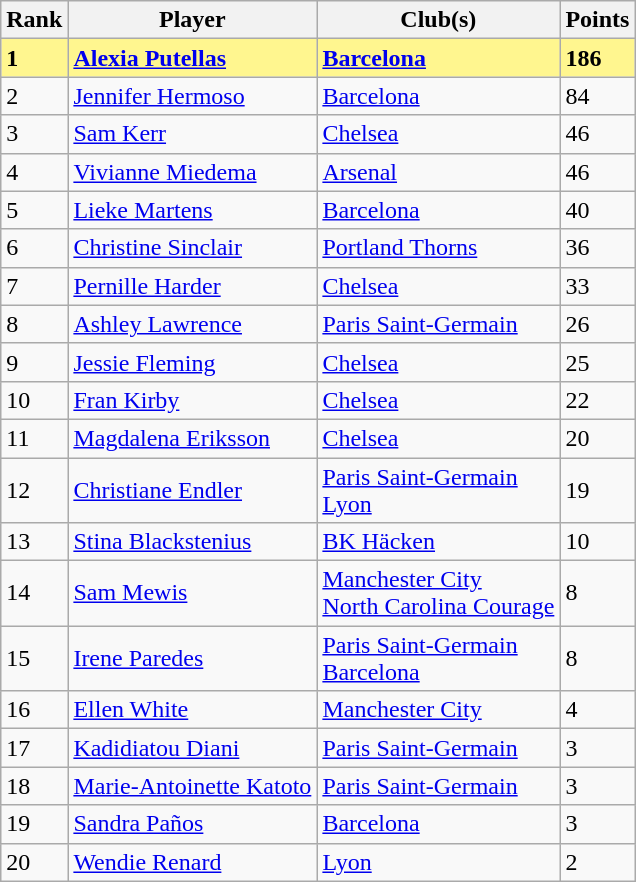<table class="wikitable plainrowheaders sortable">
<tr>
<th>Rank</th>
<th>Player</th>
<th>Club(s)</th>
<th>Points</th>
</tr>
<tr style="background-color:#FFF68F;font-weight:bold">
<td>1</td>
<td> <a href='#'>Alexia Putellas</a></td>
<td> <a href='#'>Barcelona</a></td>
<td>186</td>
</tr>
<tr>
<td>2</td>
<td> <a href='#'>Jennifer Hermoso</a></td>
<td> <a href='#'>Barcelona</a></td>
<td>84</td>
</tr>
<tr>
<td>3</td>
<td> <a href='#'>Sam Kerr</a></td>
<td> <a href='#'>Chelsea</a></td>
<td>46</td>
</tr>
<tr>
<td>4</td>
<td> <a href='#'>Vivianne Miedema</a></td>
<td> <a href='#'>Arsenal</a></td>
<td>46</td>
</tr>
<tr>
<td>5</td>
<td> <a href='#'>Lieke Martens</a></td>
<td> <a href='#'>Barcelona</a></td>
<td>40</td>
</tr>
<tr>
<td>6</td>
<td> <a href='#'>Christine Sinclair</a></td>
<td> <a href='#'>Portland Thorns</a></td>
<td>36</td>
</tr>
<tr>
<td>7</td>
<td> <a href='#'>Pernille Harder</a></td>
<td> <a href='#'>Chelsea</a></td>
<td>33</td>
</tr>
<tr>
<td>8</td>
<td> <a href='#'>Ashley Lawrence</a></td>
<td> <a href='#'>Paris Saint-Germain</a></td>
<td>26</td>
</tr>
<tr>
<td>9</td>
<td> <a href='#'>Jessie Fleming</a></td>
<td> <a href='#'>Chelsea</a></td>
<td>25</td>
</tr>
<tr>
<td>10</td>
<td> <a href='#'>Fran Kirby</a></td>
<td> <a href='#'>Chelsea</a></td>
<td>22</td>
</tr>
<tr>
<td>11</td>
<td> <a href='#'>Magdalena Eriksson</a></td>
<td> <a href='#'>Chelsea</a></td>
<td>20</td>
</tr>
<tr>
<td>12</td>
<td> <a href='#'>Christiane Endler</a></td>
<td> <a href='#'>Paris Saint-Germain</a><br> <a href='#'>Lyon</a></td>
<td>19</td>
</tr>
<tr>
<td>13</td>
<td> <a href='#'>Stina Blackstenius</a></td>
<td> <a href='#'>BK Häcken</a></td>
<td>10</td>
</tr>
<tr>
<td>14</td>
<td> <a href='#'>Sam Mewis</a></td>
<td> <a href='#'>Manchester City</a><br> <a href='#'>North Carolina Courage</a></td>
<td>8</td>
</tr>
<tr>
<td>15</td>
<td> <a href='#'>Irene Paredes</a></td>
<td> <a href='#'>Paris Saint-Germain</a><br> <a href='#'>Barcelona</a></td>
<td>8</td>
</tr>
<tr>
<td>16</td>
<td> <a href='#'>Ellen White</a></td>
<td> <a href='#'>Manchester City</a></td>
<td>4</td>
</tr>
<tr>
<td>17</td>
<td> <a href='#'>Kadidiatou Diani</a></td>
<td> <a href='#'>Paris Saint-Germain</a></td>
<td>3</td>
</tr>
<tr>
<td>18</td>
<td> <a href='#'>Marie-Antoinette Katoto</a></td>
<td> <a href='#'>Paris Saint-Germain</a></td>
<td>3</td>
</tr>
<tr>
<td>19</td>
<td> <a href='#'>Sandra Paños</a></td>
<td> <a href='#'>Barcelona</a></td>
<td>3</td>
</tr>
<tr>
<td>20</td>
<td> <a href='#'>Wendie Renard</a></td>
<td> <a href='#'>Lyon</a></td>
<td>2</td>
</tr>
</table>
